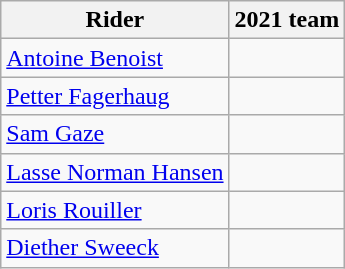<table class="wikitable">
<tr>
<th>Rider</th>
<th>2021 team</th>
</tr>
<tr>
<td><a href='#'>Antoine Benoist</a></td>
<td></td>
</tr>
<tr>
<td><a href='#'>Petter Fagerhaug</a></td>
<td></td>
</tr>
<tr>
<td><a href='#'>Sam Gaze</a></td>
<td></td>
</tr>
<tr>
<td><a href='#'>Lasse Norman Hansen</a></td>
<td></td>
</tr>
<tr>
<td><a href='#'>Loris Rouiller</a></td>
<td></td>
</tr>
<tr>
<td><a href='#'>Diether Sweeck</a></td>
<td></td>
</tr>
</table>
